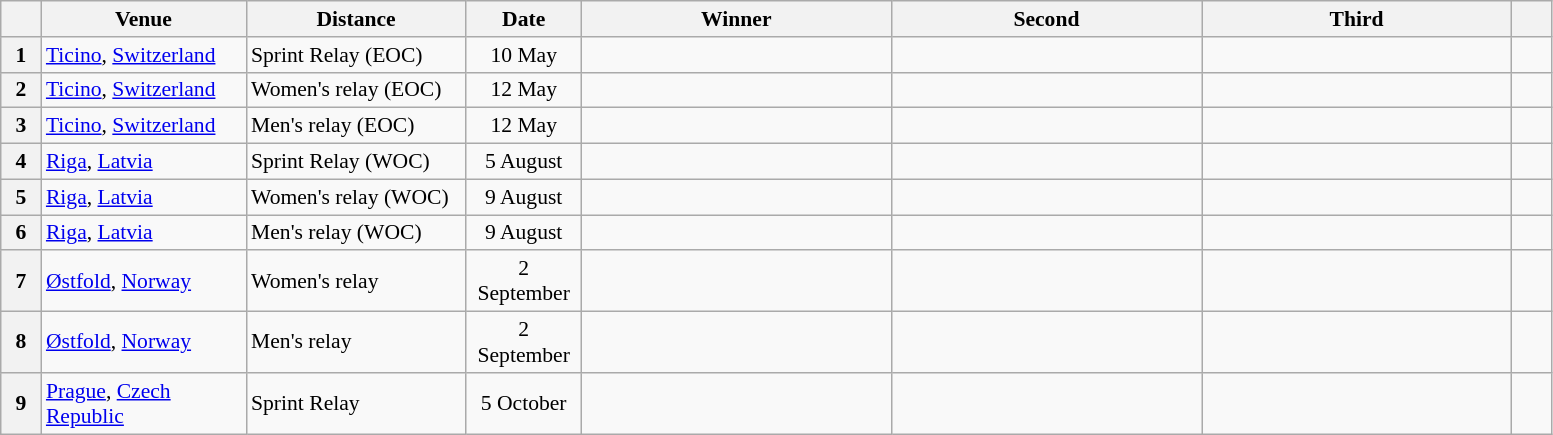<table class="wikitable" style="font-size: 90%">
<tr>
<th width="20"></th>
<th width="130">Venue</th>
<th width="140">Distance</th>
<th width="70">Date</th>
<th width="200">Winner</th>
<th width="200">Second</th>
<th width="200">Third</th>
<th width="20"></th>
</tr>
<tr>
<th>1</th>
<td> <a href='#'>Ticino</a>, <a href='#'>Switzerland</a></td>
<td>Sprint Relay (EOC)</td>
<td align=center>10 May</td>
<td></td>
<td></td>
<td></td>
<td></td>
</tr>
<tr>
<th>2</th>
<td> <a href='#'>Ticino</a>, <a href='#'>Switzerland</a></td>
<td>Women's relay (EOC)</td>
<td align=center>12 May</td>
<td></td>
<td></td>
<td></td>
<td></td>
</tr>
<tr>
<th>3</th>
<td> <a href='#'>Ticino</a>, <a href='#'>Switzerland</a></td>
<td>Men's relay (EOC)</td>
<td align=center>12 May</td>
<td></td>
<td></td>
<td></td>
<td></td>
</tr>
<tr>
<th>4</th>
<td> <a href='#'>Riga</a>, <a href='#'>Latvia</a></td>
<td>Sprint Relay (WOC)</td>
<td align=center>5 August</td>
<td></td>
<td></td>
<td></td>
<td></td>
</tr>
<tr>
<th>5</th>
<td> <a href='#'>Riga</a>, <a href='#'>Latvia</a></td>
<td>Women's relay (WOC)</td>
<td align=center>9 August</td>
<td></td>
<td></td>
<td></td>
<td></td>
</tr>
<tr>
<th>6</th>
<td> <a href='#'>Riga</a>, <a href='#'>Latvia</a></td>
<td>Men's relay (WOC)</td>
<td align=center>9 August</td>
<td></td>
<td></td>
<td></td>
<td></td>
</tr>
<tr>
<th>7</th>
<td> <a href='#'>Østfold</a>, <a href='#'>Norway</a></td>
<td>Women's relay</td>
<td align=center>2 September</td>
<td></td>
<td></td>
<td></td>
<td></td>
</tr>
<tr>
<th>8</th>
<td> <a href='#'>Østfold</a>, <a href='#'>Norway</a></td>
<td>Men's relay</td>
<td align=center>2 September</td>
<td></td>
<td></td>
<td></td>
<td></td>
</tr>
<tr>
<th>9</th>
<td> <a href='#'>Prague</a>, <a href='#'>Czech Republic</a></td>
<td>Sprint Relay</td>
<td align=center>5 October</td>
<td></td>
<td></td>
<td></td>
<td></td>
</tr>
</table>
